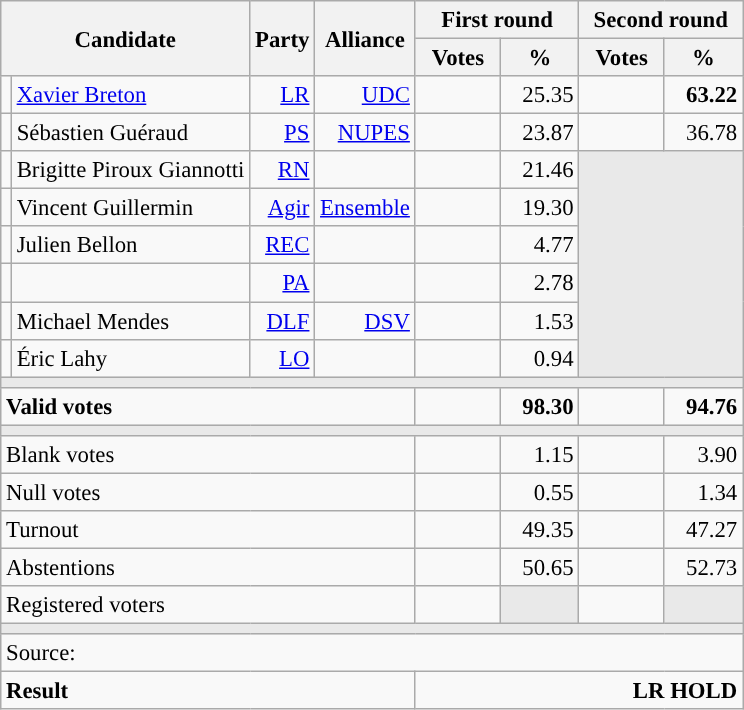<table class="wikitable" style="text-align:right;font-size:95%;">
<tr>
<th colspan="2" rowspan="2">Candidate</th>
<th colspan="1" rowspan="2">Party</th>
<th colspan="1" rowspan="2">Alliance</th>
<th colspan="2">First round</th>
<th colspan="2">Second round</th>
</tr>
<tr>
<th style="width:50px;">Votes</th>
<th style="width:45px;">%</th>
<th style="width:50px;">Votes</th>
<th style="width:45px;">%</th>
</tr>
<tr>
<td style="color:inherit;background:"></td>
<td style="text-align:left;"><a href='#'>Xavier Breton</a></td>
<td><a href='#'>LR</a></td>
<td><a href='#'>UDC</a></td>
<td></td>
<td>25.35</td>
<td><strong></strong></td>
<td><strong>63.22</strong></td>
</tr>
<tr>
<td style="color:inherit;background:"></td>
<td style="text-align:left;">Sébastien Guéraud</td>
<td><a href='#'>PS</a></td>
<td><a href='#'>NUPES</a></td>
<td></td>
<td>23.87</td>
<td></td>
<td>36.78</td>
</tr>
<tr>
<td style="color:inherit;background:"></td>
<td style="text-align:left;">Brigitte Piroux Giannotti</td>
<td><a href='#'>RN</a></td>
<td></td>
<td></td>
<td>21.46</td>
<td colspan="2" rowspan="6" style="background:#E9E9E9;"></td>
</tr>
<tr>
<td style="color:inherit;background:"></td>
<td style="text-align:left;">Vincent Guillermin</td>
<td><a href='#'>Agir</a></td>
<td><a href='#'>Ensemble</a></td>
<td></td>
<td>19.30</td>
</tr>
<tr>
<td style="color:inherit;background:"></td>
<td style="text-align:left;">Julien Bellon</td>
<td><a href='#'>REC</a></td>
<td></td>
<td></td>
<td>4.77</td>
</tr>
<tr>
<td style="color:inherit;background:"></td>
<td style="text-align:left;"></td>
<td><a href='#'>PA</a></td>
<td></td>
<td></td>
<td>2.78</td>
</tr>
<tr>
<td style="color:inherit;background:"></td>
<td style="text-align:left;">Michael Mendes</td>
<td><a href='#'>DLF</a></td>
<td><a href='#'>DSV</a></td>
<td></td>
<td>1.53</td>
</tr>
<tr>
<td style="color:inherit;background:"></td>
<td style="text-align:left;">Éric Lahy</td>
<td><a href='#'>LO</a></td>
<td></td>
<td></td>
<td>0.94</td>
</tr>
<tr>
<td colspan="8" style="background:#E9E9E9;"></td>
</tr>
<tr style="font-weight:bold;">
<td colspan="4" style="text-align:left;">Valid votes</td>
<td></td>
<td>98.30</td>
<td></td>
<td>94.76</td>
</tr>
<tr>
<td colspan="8" style="background:#E9E9E9;"></td>
</tr>
<tr>
<td colspan="4" style="text-align:left;">Blank votes</td>
<td></td>
<td>1.15</td>
<td></td>
<td>3.90</td>
</tr>
<tr>
<td colspan="4" style="text-align:left;">Null votes</td>
<td></td>
<td>0.55</td>
<td></td>
<td>1.34</td>
</tr>
<tr>
<td colspan="4" style="text-align:left;">Turnout</td>
<td></td>
<td>49.35</td>
<td></td>
<td>47.27</td>
</tr>
<tr>
<td colspan="4" style="text-align:left;">Abstentions</td>
<td></td>
<td>50.65</td>
<td></td>
<td>52.73</td>
</tr>
<tr>
<td colspan="4" style="text-align:left;">Registered voters</td>
<td></td>
<td style="color:inherit;background:#E9E9E9;"></td>
<td></td>
<td style="color:inherit;background:#E9E9E9;"></td>
</tr>
<tr>
<td colspan="8" style="background:#E9E9E9;"></td>
</tr>
<tr>
<td colspan="8" style="text-align:left;">Source: </td>
</tr>
<tr style="font-weight:bold">
<td colspan="4" style="text-align:left;">Result</td>
<td colspan="4" style="background-color:">LR HOLD</td>
</tr>
</table>
